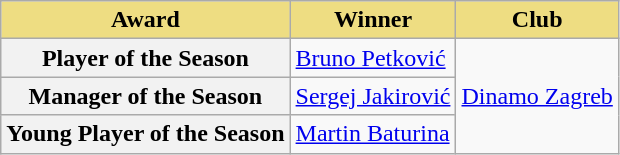<table class="wikitable" style="text-align:center">
<tr>
<th style="background-color: #eedd82"><strong>Award</strong></th>
<th style="background-color: #eedd82">Winner</th>
<th style="background-color: #eedd82">Club</th>
</tr>
<tr>
<th><strong>Player of the Season</strong></th>
<td align="left"> <a href='#'>Bruno Petković</a></td>
<td rowspan="3" align="left"><a href='#'>Dinamo Zagreb</a></td>
</tr>
<tr>
<th><strong>Manager of the Season</strong></th>
<td align="left"> <a href='#'>Sergej Jakirović</a></td>
</tr>
<tr>
<th><strong>Young Player of the Season</strong></th>
<td align="left"> <a href='#'>Martin Baturina</a></td>
</tr>
</table>
